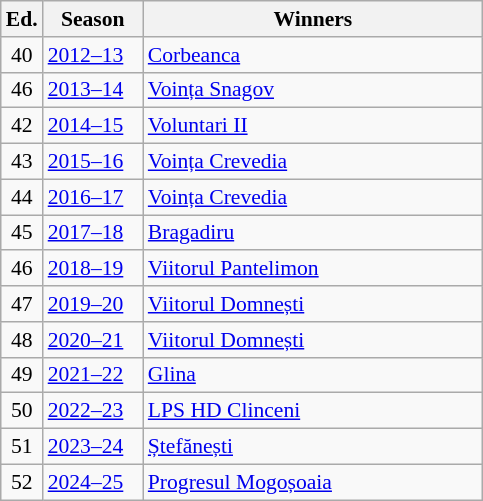<table class="wikitable" style="font-size:90%">
<tr>
<th><abbr>Ed.</abbr></th>
<th width="60">Season</th>
<th width="220">Winners</th>
</tr>
<tr>
<td align=center>40</td>
<td><a href='#'>2012–13</a></td>
<td><a href='#'>Corbeanca</a></td>
</tr>
<tr>
<td align=center>46</td>
<td><a href='#'>2013–14</a></td>
<td><a href='#'>Voința Snagov</a></td>
</tr>
<tr>
<td align=center>42</td>
<td><a href='#'>2014–15</a></td>
<td><a href='#'>Voluntari II</a></td>
</tr>
<tr>
<td align=center>43</td>
<td><a href='#'>2015–16</a></td>
<td><a href='#'>Voința Crevedia</a></td>
</tr>
<tr>
<td align=center>44</td>
<td><a href='#'>2016–17</a></td>
<td><a href='#'>Voința Crevedia</a></td>
</tr>
<tr>
<td align=center>45</td>
<td><a href='#'>2017–18</a></td>
<td><a href='#'>Bragadiru</a></td>
</tr>
<tr>
<td align=center>46</td>
<td><a href='#'>2018–19</a></td>
<td><a href='#'>Viitorul Pantelimon</a></td>
</tr>
<tr>
<td align=center>47</td>
<td><a href='#'>2019–20</a></td>
<td><a href='#'>Viitorul Domnești</a></td>
</tr>
<tr>
<td align=center>48</td>
<td><a href='#'>2020–21</a></td>
<td><a href='#'>Viitorul Domnești</a></td>
</tr>
<tr>
<td align=center>49</td>
<td><a href='#'>2021–22</a></td>
<td><a href='#'>Glina</a></td>
</tr>
<tr>
<td align=center>50</td>
<td><a href='#'>2022–23</a></td>
<td><a href='#'>LPS HD Clinceni</a></td>
</tr>
<tr>
<td align=center>51</td>
<td><a href='#'>2023–24</a></td>
<td><a href='#'>Ștefănești</a></td>
</tr>
<tr>
<td align=center>52</td>
<td><a href='#'>2024–25</a></td>
<td><a href='#'>Progresul Mogoșoaia</a></td>
</tr>
</table>
